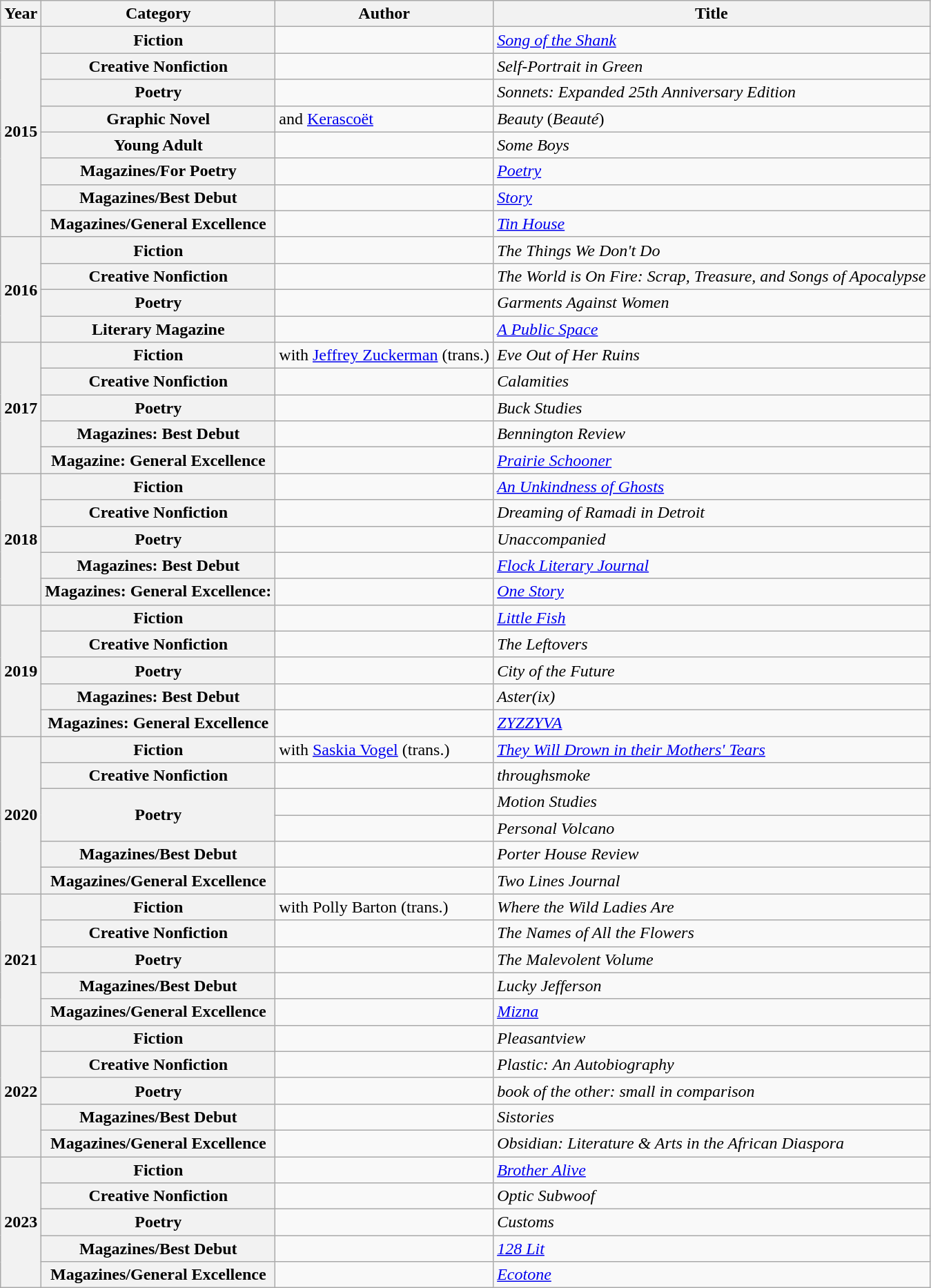<table class="wikitable">
<tr>
<th>Year</th>
<th>Category</th>
<th>Author</th>
<th>Title</th>
</tr>
<tr>
<th rowspan="8">2015</th>
<th>Fiction</th>
<td></td>
<td><em><a href='#'>Song of the Shank</a></em></td>
</tr>
<tr>
<th>Creative Nonfiction</th>
<td></td>
<td><em>Self-Portrait in Green</em></td>
</tr>
<tr>
<th>Poetry</th>
<td></td>
<td><em>Sonnets: Expanded 25th Anniversary Edition</em></td>
</tr>
<tr>
<th>Graphic Novel</th>
<td> and <a href='#'>Kerascoët</a></td>
<td><em>Beauty</em> (<em>Beauté</em>)</td>
</tr>
<tr>
<th>Young Adult</th>
<td></td>
<td><em>Some Boys</em></td>
</tr>
<tr>
<th>Magazines/For Poetry</th>
<td></td>
<td><em><a href='#'>Poetry</a></em></td>
</tr>
<tr>
<th>Magazines/Best Debut</th>
<td></td>
<td><em><a href='#'>Story</a></em></td>
</tr>
<tr>
<th>Magazines/General Excellence</th>
<td></td>
<td><em><a href='#'>Tin House</a></em></td>
</tr>
<tr>
<th rowspan="4">2016</th>
<th>Fiction</th>
<td></td>
<td><em>The Things We Don't Do</em></td>
</tr>
<tr>
<th>Creative Nonfiction</th>
<td></td>
<td><em>The World is On Fire: Scrap, Treasure, and Songs of Apocalypse</em></td>
</tr>
<tr>
<th>Poetry</th>
<td></td>
<td><em>Garments Against Women</em></td>
</tr>
<tr>
<th>Literary Magazine</th>
<td></td>
<td><em><a href='#'>A Public Space</a></em></td>
</tr>
<tr>
<th rowspan="5">2017</th>
<th>Fiction</th>
<td> with <a href='#'>Jeffrey Zuckerman</a> (trans.)</td>
<td><em>Eve Out of Her Ruins</em></td>
</tr>
<tr>
<th>Creative Nonfiction</th>
<td></td>
<td><em>Calamities</em></td>
</tr>
<tr>
<th>Poetry</th>
<td></td>
<td><em>Buck Studies</em></td>
</tr>
<tr>
<th>Magazines: Best Debut</th>
<td></td>
<td><em>Bennington Review</em></td>
</tr>
<tr>
<th>Magazine: General Excellence</th>
<td></td>
<td><em><a href='#'>Prairie Schooner</a></em></td>
</tr>
<tr>
<th rowspan="5">2018</th>
<th>Fiction</th>
<td></td>
<td><em><a href='#'>An Unkindness of Ghosts</a></em></td>
</tr>
<tr>
<th>Creative Nonfiction</th>
<td></td>
<td><em>Dreaming of Ramadi in Detroit</em></td>
</tr>
<tr>
<th>Poetry</th>
<td></td>
<td><em>Unaccompanied</em></td>
</tr>
<tr>
<th>Magazines: Best Debut</th>
<td></td>
<td><em><a href='#'>Flock Literary Journal</a></em></td>
</tr>
<tr>
<th>Magazines: General Excellence:</th>
<td></td>
<td><em><a href='#'>One Story</a></em></td>
</tr>
<tr>
<th rowspan="5">2019</th>
<th>Fiction</th>
<td></td>
<td><em><a href='#'>Little Fish</a></em></td>
</tr>
<tr>
<th>Creative Nonfiction</th>
<td></td>
<td><em>The Leftovers</em></td>
</tr>
<tr>
<th>Poetry</th>
<td></td>
<td><em>City of the Future</em></td>
</tr>
<tr>
<th>Magazines: Best Debut</th>
<td></td>
<td><em>Aster(ix)</em></td>
</tr>
<tr>
<th>Magazines: General Excellence</th>
<td></td>
<td><em><a href='#'>ZYZZYVA</a></em></td>
</tr>
<tr>
<th rowspan="6">2020</th>
<th>Fiction</th>
<td> with <a href='#'>Saskia Vogel</a> (trans.)</td>
<td><em><a href='#'>They Will Drown in their Mothers' Tears</a></em></td>
</tr>
<tr>
<th>Creative Nonfiction</th>
<td></td>
<td><em>throughsmoke</em></td>
</tr>
<tr>
<th rowspan="2">Poetry</th>
<td></td>
<td><em>Motion Studies</em></td>
</tr>
<tr>
<td></td>
<td><em>Personal Volcano</em></td>
</tr>
<tr>
<th>Magazines/Best Debut</th>
<td></td>
<td><em>Porter House Review</em></td>
</tr>
<tr>
<th><strong>Magazines/General Excellence</strong></th>
<td></td>
<td><em>Two Lines Journal</em></td>
</tr>
<tr>
<th rowspan="5">2021</th>
<th>Fiction</th>
<td> with Polly Barton  (trans.)</td>
<td><em>Where the Wild Ladies Are</em></td>
</tr>
<tr>
<th>Creative Nonfiction</th>
<td></td>
<td><em>The Names of All the Flowers</em></td>
</tr>
<tr>
<th>Poetry</th>
<td></td>
<td><em>The Malevolent Volume</em></td>
</tr>
<tr>
<th>Magazines/Best Debut</th>
<td></td>
<td><em>Lucky Jefferson</em></td>
</tr>
<tr>
<th><strong>Magazines/General Excellence</strong></th>
<td></td>
<td><em><a href='#'>Mizna</a></em></td>
</tr>
<tr>
<th rowspan="5">2022</th>
<th>Fiction</th>
<td></td>
<td><em>Pleasantview</em></td>
</tr>
<tr>
<th>Creative Nonfiction</th>
<td></td>
<td><em>Plastic: An Autobiography</em></td>
</tr>
<tr>
<th>Poetry</th>
<td></td>
<td><em>book of the other: small in comparison</em></td>
</tr>
<tr>
<th>Magazines/Best Debut</th>
<td></td>
<td><em>Sistories</em></td>
</tr>
<tr>
<th>Magazines/General Excellence</th>
<td></td>
<td><em>Obsidian: Literature & Arts in the African Diaspora</em></td>
</tr>
<tr>
<th rowspan=5>2023</th>
<th>Fiction</th>
<td></td>
<td><em><a href='#'>Brother Alive</a></em></td>
</tr>
<tr>
<th>Creative Nonfiction</th>
<td></td>
<td><em>Optic Subwoof</em></td>
</tr>
<tr>
<th>Poetry</th>
<td></td>
<td><em>Customs</em></td>
</tr>
<tr>
<th>Magazines/Best Debut</th>
<td></td>
<td><em><a href='#'>128 Lit</a></em></td>
</tr>
<tr>
<th>Magazines/General Excellence</th>
<td></td>
<td><em><a href='#'>Ecotone</a></em></td>
</tr>
</table>
